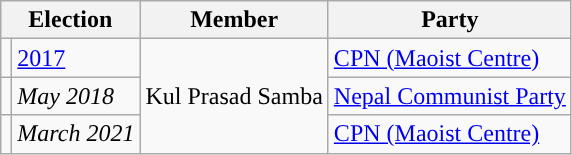<table class="wikitable">
<tr>
<th colspan="2">Election</th>
<th>Member</th>
<th>Party</th>
</tr>
<tr>
<td style="background-color:"></td>
<td><a href='#'>2017</a></td>
<td rowspan="3">Kul Prasad Samba</td>
<td><a href='#'>CPN (Maoist Centre)</a></td>
</tr>
<tr>
<td style="background-color:"></td>
<td><em>May 2018</em></td>
<td><a href='#'>Nepal Communist Party</a></td>
</tr>
<tr>
<td style="background-color:"></td>
<td><em>March 2021</em></td>
<td><a href='#'>CPN (Maoist Centre)</a></td>
</tr>
</table>
